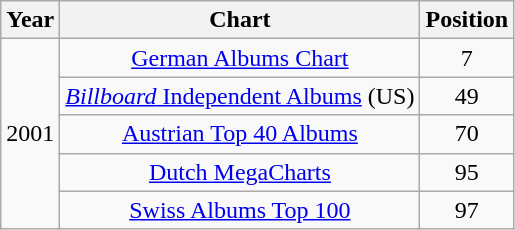<table class="wikitable">
<tr>
<th>Year</th>
<th>Chart</th>
<th>Position</th>
</tr>
<tr>
<td align="center" rowspan="5">2001</td>
<td align="center"><a href='#'>German Albums Chart</a></td>
<td align="center">7</td>
</tr>
<tr>
<td align="center"><a href='#'><em>Billboard</em> Independent Albums</a> (US)</td>
<td align="center">49</td>
</tr>
<tr>
<td align="center"><a href='#'>Austrian Top 40 Albums</a></td>
<td align="center">70</td>
</tr>
<tr>
<td align="center"><a href='#'>Dutch MegaCharts</a></td>
<td align="center">95</td>
</tr>
<tr>
<td align="center"><a href='#'>Swiss Albums Top 100</a></td>
<td align="center">97</td>
</tr>
</table>
